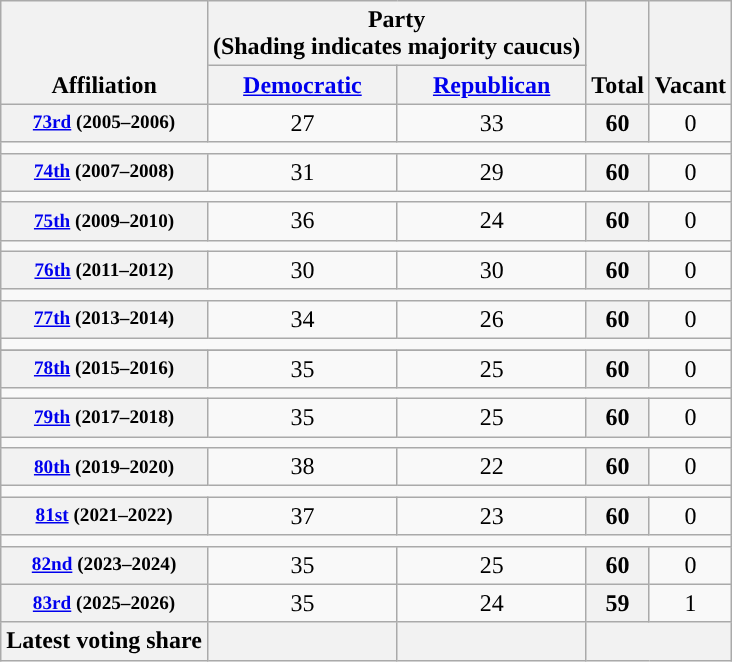<table class="wikitable" style="text-align:center">
<tr style="vertical-align:bottom;">
<th rowspan="2">Affiliation</th>
<th colspan="2">Party <div>(Shading indicates majority caucus)</div></th>
<th rowspan="2">Total</th>
<th rowspan="2">Vacant</th>
</tr>
<tr style="height:5px">
<th style="background-color:"><a href='#'>Democratic</a></th>
<th style="background-color:"><a href='#'>Republican</a></th>
</tr>
<tr>
<th nowrap="" style="font-size:80%"><a href='#'>73rd</a> (2005–2006)</th>
<td>27</td>
<td>33</td>
<th>60</th>
<td>0</td>
</tr>
<tr>
<td colspan="5"></td>
</tr>
<tr>
<th nowrap="" style="font-size:80%"><a href='#'>74th</a> (2007–2008)</th>
<td>31</td>
<td>29</td>
<th>60</th>
<td>0</td>
</tr>
<tr>
<td colspan="5"></td>
</tr>
<tr>
<th nowrap="" style="font-size:80%"><a href='#'>75th</a> (2009–2010)</th>
<td>36</td>
<td>24</td>
<th>60</th>
<td>0</td>
</tr>
<tr>
<td colspan="5"></td>
</tr>
<tr>
<th nowrap="" style="font-size:80%"><a href='#'>76th</a> (2011–2012)</th>
<td>30</td>
<td>30</td>
<th>60</th>
<td>0</td>
</tr>
<tr>
<td colspan="5"></td>
</tr>
<tr>
<th nowrap="" style="font-size:80%"><a href='#'>77th</a> (2013–2014)</th>
<td>34</td>
<td>26</td>
<th>60</th>
<td>0</td>
</tr>
<tr>
<td colspan="5"></td>
</tr>
<tr>
</tr>
<tr>
<th nowrap="" style="font-size:80%"><a href='#'>78th</a> (2015–2016)</th>
<td>35</td>
<td>25</td>
<th>60</th>
<td>0</td>
</tr>
<tr>
<td colspan="5"></td>
</tr>
<tr>
<th nowrap="" style="font-size:80%"><a href='#'>79th</a> (2017–2018)</th>
<td>35</td>
<td>25</td>
<th>60</th>
<td>0</td>
</tr>
<tr>
<td colspan="5"></td>
</tr>
<tr>
<th nowrap="" style="font-size:80%"><a href='#'>80th</a> (2019–2020)</th>
<td>38</td>
<td>22</td>
<th>60</th>
<td>0</td>
</tr>
<tr>
<td colspan="5"></td>
</tr>
<tr>
<th nowrap="" style="font-size:80%"><a href='#'>81st</a> (2021–2022)</th>
<td>37</td>
<td>23</td>
<th>60</th>
<td>0</td>
</tr>
<tr>
<td colspan="5"></td>
</tr>
<tr>
<th nowrap="" style="font-size:80%"><a href='#'>82nd</a> (2023–2024)</th>
<td>35</td>
<td>25</td>
<th>60</th>
<td>0</td>
</tr>
<tr>
<th nowrap="" style="font-size:80%"><a href='#'>83rd</a> (2025–2026)</th>
<td>35</td>
<td>24</td>
<th>59</th>
<td>1</td>
</tr>
<tr>
<th>Latest voting share</th>
<th></th>
<th></th>
<th colspan="2"></th>
</tr>
</table>
